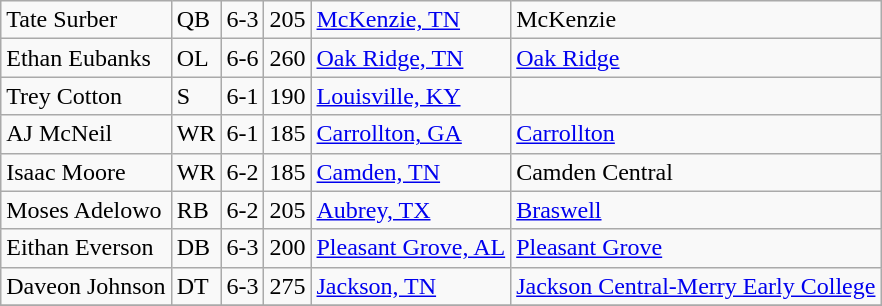<table class="wikitable sortable">
<tr>
<td>Tate Surber</td>
<td>QB</td>
<td>6-3</td>
<td>205</td>
<td><a href='#'>McKenzie, TN</a></td>
<td>McKenzie</td>
</tr>
<tr>
<td>Ethan Eubanks</td>
<td>OL</td>
<td>6-6</td>
<td>260</td>
<td><a href='#'>Oak Ridge, TN</a></td>
<td><a href='#'>Oak Ridge</a></td>
</tr>
<tr>
<td>Trey Cotton</td>
<td>S</td>
<td>6-1</td>
<td>190</td>
<td><a href='#'>Louisville, KY</a></td>
<td></td>
</tr>
<tr>
<td>AJ McNeil</td>
<td>WR</td>
<td>6-1</td>
<td>185</td>
<td><a href='#'>Carrollton, GA</a></td>
<td><a href='#'>Carrollton</a></td>
</tr>
<tr>
<td>Isaac Moore</td>
<td>WR</td>
<td>6-2</td>
<td>185</td>
<td><a href='#'>Camden, TN</a></td>
<td>Camden Central</td>
</tr>
<tr>
<td>Moses Adelowo</td>
<td>RB</td>
<td>6-2</td>
<td>205</td>
<td><a href='#'>Aubrey, TX</a></td>
<td><a href='#'>Braswell</a></td>
</tr>
<tr>
<td>Eithan Everson</td>
<td>DB</td>
<td>6-3</td>
<td>200</td>
<td><a href='#'>Pleasant Grove, AL</a></td>
<td><a href='#'>Pleasant Grove</a></td>
</tr>
<tr>
<td>Daveon Johnson</td>
<td>DT</td>
<td>6-3</td>
<td>275</td>
<td><a href='#'>Jackson, TN</a></td>
<td><a href='#'>Jackson Central-Merry Early College</a></td>
</tr>
<tr>
</tr>
</table>
